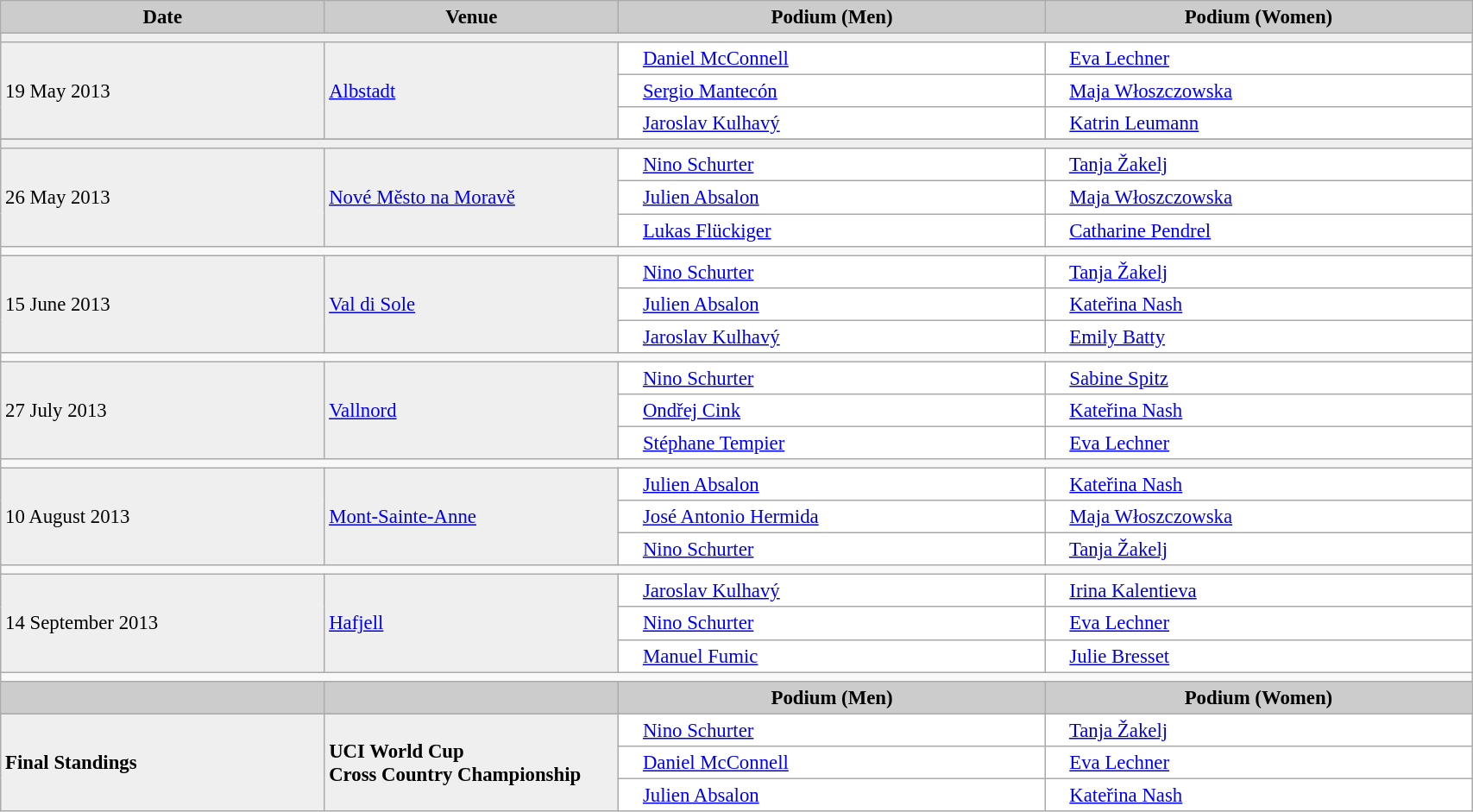<table class="wikitable" width=90% bgcolor="#f7f8ff" cellpadding="3" cellspacing="0" border="1" style="font-size: 95%; border: gray solid 1px; border-collapse: collapse;">
<tr bgcolor="#CCCCCC">
<td align="center"><strong>Date</strong></td>
<td width=20% align="center"><strong>Venue</strong></td>
<td width=29% align="center"><strong>Podium (Men)</strong></td>
<td width=29% align="center"><strong>Podium (Women)</strong></td>
</tr>
<tr bgcolor="#EFEFEF">
<td colspan=4></td>
</tr>
<tr bgcolor="#EFEFEF">
<td rowspan=3>19 May 2013</td>
<td rowspan=3> <a href='#'>Albstadt</a></td>
<td bgcolor="#ffffff">      <a href='#'>Daniel McConnell</a></td>
<td bgcolor="#ffffff">      <a href='#'>Eva Lechner</a></td>
</tr>
<tr>
<td bgcolor="#ffffff">      <a href='#'>Sergio Mantecón</a></td>
<td bgcolor="#ffffff">      <a href='#'>Maja Włoszczowska</a></td>
</tr>
<tr>
<td bgcolor="#ffffff">      <a href='#'>Jaroslav Kulhavý</a></td>
<td bgcolor="#ffffff">      <a href='#'>Katrin Leumann</a></td>
</tr>
<tr>
</tr>
<tr bgcolor="#EFEFEF">
<td colspan=4></td>
</tr>
<tr bgcolor="#EFEFEF">
<td rowspan=3>26 May 2013</td>
<td rowspan=3> <a href='#'>Nové Město na Moravě</a></td>
<td bgcolor="#ffffff">      <a href='#'>Nino Schurter</a></td>
<td bgcolor="#ffffff">      <a href='#'>Tanja Žakelj</a></td>
</tr>
<tr>
<td bgcolor="#ffffff">      <a href='#'>Julien Absalon</a></td>
<td bgcolor="#ffffff">      <a href='#'>Maja Włoszczowska</a></td>
</tr>
<tr>
<td bgcolor="#ffffff">      <a href='#'>Lukas Flückiger</a></td>
<td bgcolor="#ffffff">      <a href='#'>Catharine Pendrel</a></td>
</tr>
<tr>
<td colspan=4></td>
</tr>
<tr bgcolor="#EFEFEF">
<td rowspan=3>15 June 2013</td>
<td rowspan=3> <a href='#'>Val di Sole</a></td>
<td bgcolor="#ffffff">      <a href='#'>Nino Schurter</a></td>
<td bgcolor="#ffffff">      <a href='#'>Tanja Žakelj</a></td>
</tr>
<tr>
<td bgcolor="#ffffff">      <a href='#'>Julien Absalon</a></td>
<td bgcolor="#ffffff">      <a href='#'>Kateřina Nash</a></td>
</tr>
<tr>
<td bgcolor="#ffffff">      <a href='#'>Jaroslav Kulhavý</a></td>
<td bgcolor="#ffffff">      <a href='#'>Emily Batty</a></td>
</tr>
<tr>
<td colspan=4></td>
</tr>
<tr bgcolor="#EFEFEF">
<td rowspan=3>27 July 2013</td>
<td rowspan=3> <a href='#'>Vallnord</a></td>
<td bgcolor="#ffffff">      <a href='#'>Nino Schurter</a></td>
<td bgcolor="#ffffff">      <a href='#'>Sabine Spitz</a></td>
</tr>
<tr>
<td bgcolor="#ffffff">      <a href='#'>Ondřej Cink</a></td>
<td bgcolor="#ffffff">      <a href='#'>Kateřina Nash</a></td>
</tr>
<tr>
<td bgcolor="#ffffff">      <a href='#'>Stéphane Tempier</a></td>
<td bgcolor="#ffffff">      <a href='#'>Eva Lechner</a></td>
</tr>
<tr>
<td colspan=4></td>
</tr>
<tr bgcolor="#EFEFEF">
<td rowspan=3>10 August 2013</td>
<td rowspan=3> <a href='#'>Mont-Sainte-Anne</a></td>
<td bgcolor="#ffffff">      <a href='#'>Julien Absalon</a></td>
<td bgcolor="#ffffff">      <a href='#'>Kateřina Nash</a></td>
</tr>
<tr>
<td bgcolor="#ffffff">      <a href='#'>José Antonio Hermida</a></td>
<td bgcolor="#ffffff">      <a href='#'>Maja Włoszczowska</a></td>
</tr>
<tr>
<td bgcolor="#ffffff">      <a href='#'>Nino Schurter</a></td>
<td bgcolor="#ffffff">      <a href='#'>Tanja Žakelj</a></td>
</tr>
<tr>
<td colspan=4></td>
</tr>
<tr bgcolor="#EFEFEF">
<td rowspan=3>14 September 2013</td>
<td rowspan=3> <a href='#'>Hafjell</a></td>
<td bgcolor="#ffffff">      <a href='#'>Jaroslav Kulhavý</a></td>
<td bgcolor="#ffffff">      <a href='#'>Irina Kalentieva</a></td>
</tr>
<tr>
<td bgcolor="#ffffff">      <a href='#'>Nino Schurter</a></td>
<td bgcolor="#ffffff">      <a href='#'>Eva Lechner</a></td>
</tr>
<tr>
<td bgcolor="#ffffff">      <a href='#'>Manuel Fumic</a></td>
<td bgcolor="#ffffff">      <a href='#'>Julie Bresset</a></td>
</tr>
<tr>
<td colspan=4></td>
</tr>
<tr bgcolor="#CCCCCC">
<td align="center"></td>
<td width=20% align="center"></td>
<td width=29% align="center"><strong>Podium (Men)</strong></td>
<td width=29% align="center"><strong>Podium (Women)</strong></td>
</tr>
<tr bgcolor="#EFEFEF">
</tr>
<tr bgcolor="#EFEFEF">
<td rowspan=3><strong>Final Standings</strong></td>
<td rowspan=3><strong>UCI World Cup<br> Cross Country Championship</strong></td>
<td bgcolor="#ffffff">      <a href='#'>Nino Schurter</a></td>
<td bgcolor="#ffffff">      <a href='#'>Tanja Žakelj</a></td>
</tr>
<tr>
<td bgcolor="#ffffff">      <a href='#'>Daniel McConnell</a></td>
<td bgcolor="#ffffff">      <a href='#'>Eva Lechner</a></td>
</tr>
<tr>
<td bgcolor="#ffffff">      <a href='#'>Julien Absalon</a></td>
<td bgcolor="#ffffff">      <a href='#'>Kateřina Nash</a></td>
</tr>
</table>
